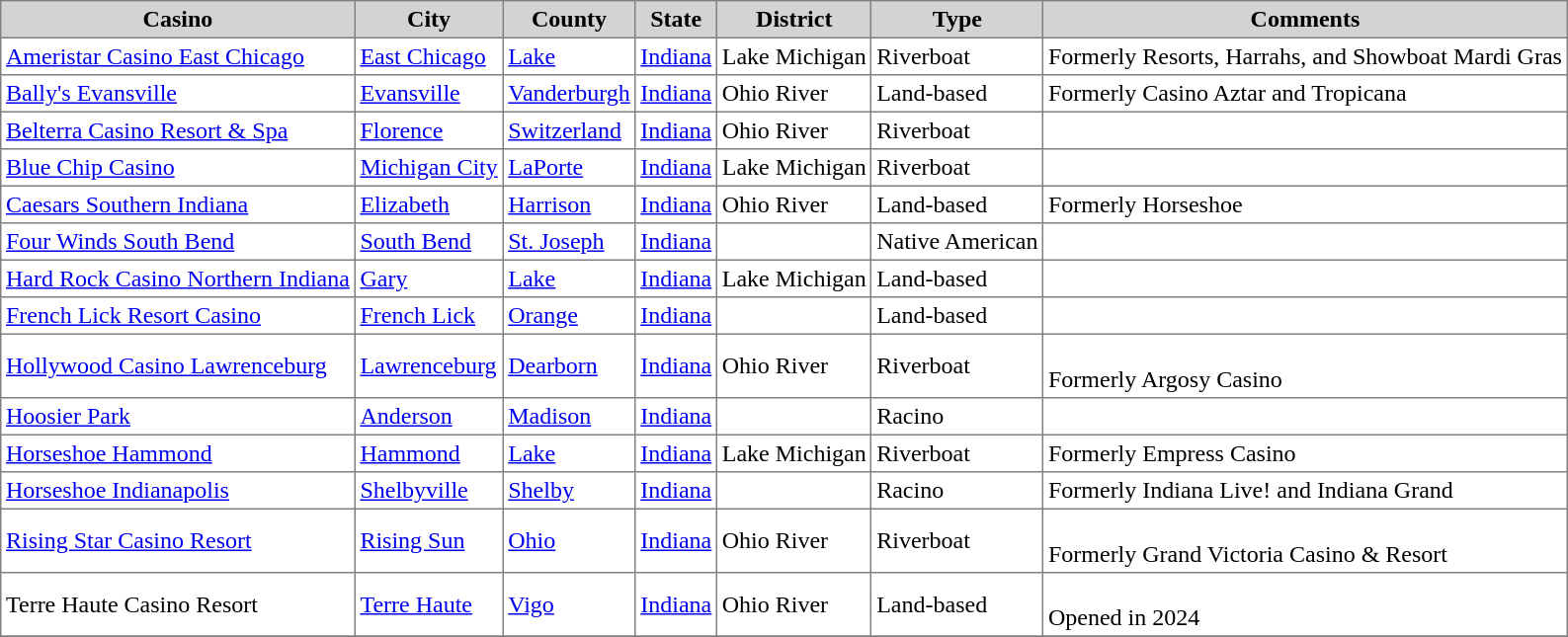<table class="toccolours sortable" border="1" cellpadding="3" style="border-collapse:collapse">
<tr bgcolor=lightgrey>
<th>Casino</th>
<th>City</th>
<th>County</th>
<th>State</th>
<th>District</th>
<th>Type</th>
<th>Comments<br><onlyinclude></th>
</tr>
<tr>
<td><a href='#'>Ameristar Casino East Chicago</a></td>
<td><a href='#'>East Chicago</a></td>
<td><a href='#'>Lake</a></td>
<td><a href='#'>Indiana</a></td>
<td>Lake Michigan</td>
<td>Riverboat</td>
<td>Formerly Resorts, Harrahs, and Showboat Mardi Gras</td>
</tr>
<tr>
<td><a href='#'>Bally's Evansville</a></td>
<td><a href='#'>Evansville</a></td>
<td><a href='#'>Vanderburgh</a></td>
<td><a href='#'>Indiana</a></td>
<td>Ohio River</td>
<td>Land-based</td>
<td>Formerly Casino Aztar and Tropicana</td>
</tr>
<tr>
<td><a href='#'>Belterra Casino Resort & Spa</a></td>
<td><a href='#'>Florence</a></td>
<td><a href='#'>Switzerland</a></td>
<td><a href='#'>Indiana</a></td>
<td>Ohio River</td>
<td>Riverboat</td>
<td></td>
</tr>
<tr>
<td><a href='#'>Blue Chip Casino</a></td>
<td><a href='#'>Michigan City</a></td>
<td><a href='#'>LaPorte</a></td>
<td><a href='#'>Indiana</a></td>
<td>Lake Michigan</td>
<td>Riverboat</td>
<td></td>
</tr>
<tr>
<td><a href='#'>Caesars Southern Indiana</a></td>
<td><a href='#'>Elizabeth</a></td>
<td><a href='#'>Harrison</a></td>
<td><a href='#'>Indiana</a></td>
<td>Ohio River</td>
<td>Land-based</td>
<td>Formerly Horseshoe</td>
</tr>
<tr>
<td><a href='#'>Four Winds South Bend</a></td>
<td><a href='#'>South Bend</a></td>
<td><a href='#'>St. Joseph</a></td>
<td><a href='#'>Indiana</a></td>
<td></td>
<td>Native American</td>
<td></td>
</tr>
<tr>
<td><a href='#'>Hard Rock Casino Northern Indiana</a></td>
<td><a href='#'>Gary</a></td>
<td><a href='#'>Lake</a></td>
<td><a href='#'>Indiana</a></td>
<td>Lake Michigan</td>
<td>Land-based</td>
<td></td>
</tr>
<tr>
<td><a href='#'>French Lick Resort Casino</a></td>
<td><a href='#'>French Lick</a></td>
<td><a href='#'>Orange</a></td>
<td><a href='#'>Indiana</a></td>
<td></td>
<td>Land-based</td>
<td></td>
</tr>
<tr>
<td><a href='#'>Hollywood Casino Lawrenceburg</a></td>
<td><a href='#'>Lawrenceburg</a></td>
<td><a href='#'>Dearborn</a></td>
<td><a href='#'>Indiana</a></td>
<td>Ohio River</td>
<td>Riverboat</td>
<td><br>Formerly Argosy Casino</td>
</tr>
<tr>
<td><a href='#'>Hoosier Park</a></td>
<td><a href='#'>Anderson</a></td>
<td><a href='#'>Madison</a></td>
<td><a href='#'>Indiana</a></td>
<td></td>
<td>Racino</td>
<td></td>
</tr>
<tr>
<td><a href='#'>Horseshoe Hammond</a></td>
<td><a href='#'>Hammond</a></td>
<td><a href='#'>Lake</a></td>
<td><a href='#'>Indiana</a></td>
<td>Lake Michigan</td>
<td>Riverboat</td>
<td>Formerly Empress Casino</td>
</tr>
<tr>
<td><a href='#'>Horseshoe Indianapolis</a></td>
<td><a href='#'>Shelbyville</a></td>
<td><a href='#'>Shelby</a></td>
<td><a href='#'>Indiana</a></td>
<td></td>
<td>Racino</td>
<td>Formerly Indiana Live! and Indiana Grand</td>
</tr>
<tr>
<td><a href='#'>Rising Star Casino Resort</a></td>
<td><a href='#'>Rising Sun</a></td>
<td><a href='#'>Ohio</a></td>
<td><a href='#'>Indiana</a></td>
<td>Ohio River</td>
<td>Riverboat</td>
<td><br>Formerly Grand Victoria Casino & Resort</td>
</tr>
<tr>
<td>Terre Haute Casino Resort</td>
<td><a href='#'>Terre Haute</a></td>
<td><a href='#'>Vigo</a></td>
<td><a href='#'>Indiana</a></td>
<td>Ohio River</td>
<td>Land-based</td>
<td><br>Opened in 2024</td>
</tr>
<tr>
</tr>
</table>
